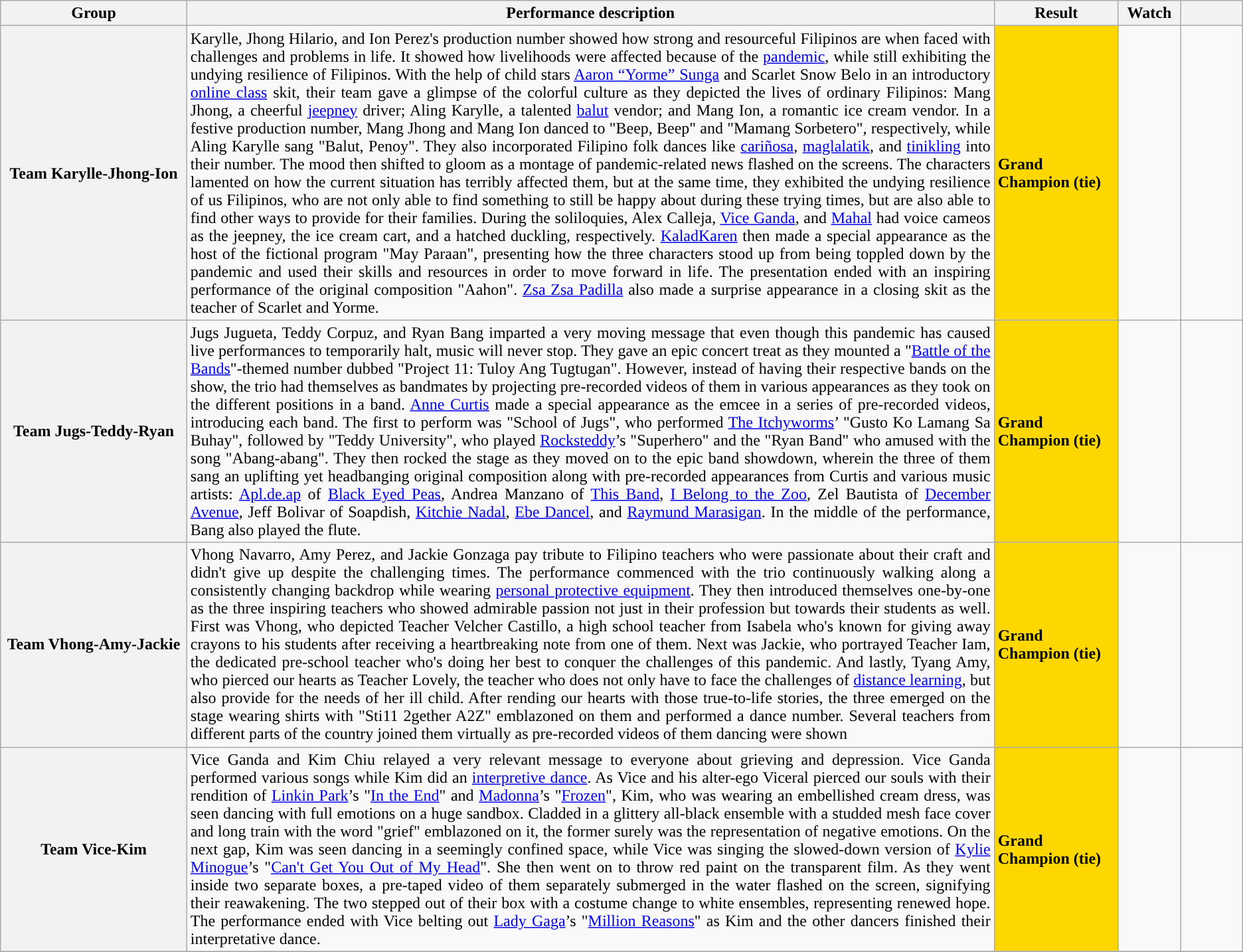<table class="wikitable style="text-align:center; font-size:90%; line-height:18px; width:100%">
<tr>
<th width="15%">Group</th>
<th width="65%">Performance description</th>
<th width="10%">Result</th>
<th width="5%">Watch</th>
<th width="5%"></th>
</tr>
<tr>
<th>Team Karylle-Jhong-Ion</th>
<td align="justify">Karylle, Jhong Hilario, and Ion Perez's production number showed how strong and resourceful Filipinos are when faced with challenges and problems in life. It showed how livelihoods were affected because of the <a href='#'>pandemic</a>, while still exhibiting the undying resilience of Filipinos. With the help of child stars <a href='#'>Aaron “Yorme” Sunga</a> and Scarlet Snow Belo in an introductory <a href='#'>online class</a> skit, their team gave a glimpse of the colorful culture as they depicted the lives of ordinary Filipinos: Mang Jhong, a cheerful <a href='#'>jeepney</a> driver; Aling Karylle, a talented <a href='#'>balut</a> vendor; and Mang Ion, a romantic ice cream vendor. In a festive production number, Mang Jhong and Mang Ion danced to "Beep, Beep" and "Mamang Sorbetero", respectively, while Aling Karylle sang "Balut, Penoy". They also incorporated Filipino folk dances like <a href='#'>cariñosa</a>, <a href='#'>maglalatik</a>, and <a href='#'>tinikling</a> into their number. The mood then shifted to gloom as a montage of pandemic-related news flashed on the screens. The characters lamented on how the current situation has terribly affected them, but at the same time, they exhibited the undying resilience of us Filipinos, who are not only able to find something to still be happy about during these trying times, but are also able to find other ways to provide for their families. During the soliloquies, Alex Calleja, <a href='#'>Vice Ganda</a>, and <a href='#'>Mahal</a> had voice cameos as the jeepney, the ice cream cart, and a hatched duckling, respectively. <a href='#'>KaladKaren</a> then made a special appearance as the host of the fictional program "May Paraan", presenting how the three characters stood up from being toppled down by the pandemic and used their skills and resources in order to move forward in life. The presentation ended with an inspiring performance of the original composition "Aahon". <a href='#'>Zsa Zsa Padilla</a> also made a surprise appearance in a closing skit as the teacher of Scarlet and Yorme.</td>
<td style="background:gold"><strong>Grand Champion (tie)</strong></td>
<td></td>
<td style="text-align:center;"></td>
</tr>
<tr>
<th>Team Jugs-Teddy-Ryan</th>
<td align="justify">Jugs Jugueta, Teddy Corpuz, and Ryan Bang imparted a very moving message that even though this pandemic has caused live performances to temporarily halt, music will never stop. They gave an epic concert treat as they mounted a "<a href='#'>Battle of the Bands</a>"-themed number dubbed "Project 11: Tuloy Ang Tugtugan". However, instead of having their respective bands on the show, the trio had themselves as bandmates by projecting pre-recorded videos of them in various appearances as they took on the different positions in a band. <a href='#'>Anne Curtis</a> made a special appearance as the emcee in a series of pre-recorded videos, introducing each band. The first to perform was "School of Jugs", who performed <a href='#'>The Itchyworms</a>’ "Gusto Ko Lamang Sa Buhay", followed by "Teddy University", who played <a href='#'>Rocksteddy</a>’s "Superhero" and the "Ryan Band" who amused with the song "Abang-abang". They then rocked the stage as they moved on to the epic band showdown, wherein the three of them sang an uplifting yet headbanging original composition along with pre-recorded appearances from Curtis and various music artists: <a href='#'>Apl.de.ap</a> of <a href='#'>Black Eyed Peas</a>, Andrea Manzano of <a href='#'>This Band</a>, <a href='#'>I Belong to the Zoo</a>, Zel Bautista of <a href='#'>December Avenue</a>, Jeff Bolivar of Soapdish, <a href='#'>Kitchie Nadal</a>, <a href='#'>Ebe Dancel</a>, and <a href='#'>Raymund Marasigan</a>. In the middle of the performance, Bang also played the flute.</td>
<td style="background:gold"><strong>Grand Champion (tie)</strong></td>
<td></td>
<td style="text-align:center;"></td>
</tr>
<tr>
<th>Team Vhong-Amy-Jackie</th>
<td align="justify">Vhong Navarro, Amy Perez, and Jackie Gonzaga pay tribute to Filipino teachers who were passionate about their craft and didn't give up despite the challenging times. The performance commenced with the trio continuously walking along a consistently changing backdrop while wearing <a href='#'>personal protective equipment</a>. They then introduced themselves one-by-one as the three inspiring teachers who showed admirable passion not just in their profession but towards their students as well. First was Vhong, who depicted Teacher Velcher Castillo, a high school teacher from Isabela who's known for giving away crayons to his students after receiving a heartbreaking note from one of them. Next was Jackie, who portrayed Teacher Iam, the dedicated pre-school teacher who's doing her best to conquer the challenges of this pandemic. And lastly, Tyang Amy, who pierced our hearts as Teacher Lovely, the teacher who does not only have to face the challenges of <a href='#'>distance learning</a>, but also provide for the needs of her ill child. After rending our hearts with those true-to-life stories, the three emerged on the stage wearing shirts with "Sti11 2gether A2Z" emblazoned on them and performed a dance number. Several teachers from different parts of the country joined them virtually as pre-recorded videos of them dancing were shown</td>
<td style="background:gold"><strong>Grand Champion (tie)</strong></td>
<td></td>
<td style="text-align:center;"></td>
</tr>
<tr>
<th>Team Vice-Kim</th>
<td align="justify">Vice Ganda and Kim Chiu relayed a very relevant message to everyone about grieving and depression. Vice Ganda performed various songs while Kim did an <a href='#'>interpretive dance</a>. As Vice and his alter-ego Viceral pierced our souls with their rendition of <a href='#'>Linkin Park</a>’s "<a href='#'>In the End</a>" and <a href='#'>Madonna</a>’s "<a href='#'>Frozen</a>", Kim, who was wearing an embellished cream dress, was seen dancing with full emotions on a huge sandbox. Cladded in a glittery all-black ensemble with a studded mesh face cover and long train with the word "grief" emblazoned on it, the former surely was the representation of negative emotions. On the next gap, Kim was seen dancing in a seemingly confined space, while Vice was singing the slowed-down version of <a href='#'>Kylie Minogue</a>’s "<a href='#'>Can't Get You Out of My Head</a>". She then went on to throw red paint on the transparent film. As they went inside two separate boxes, a pre-taped video of them separately submerged in the water flashed on the screen, signifying their reawakening. The two stepped out of their box with a costume change to white ensembles, representing renewed hope. The performance ended with Vice belting out <a href='#'>Lady Gaga</a>’s "<a href='#'>Million Reasons</a>" as Kim and the other dancers finished their interpretative dance.</td>
<td style="background:gold"><strong>Grand Champion (tie)</strong></td>
<td></td>
<td style="text-align:center;"></td>
</tr>
<tr>
</tr>
</table>
